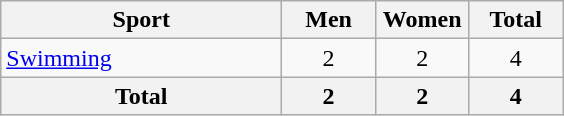<table class="wikitable sortable" style="text-align:center;">
<tr>
<th width=180>Sport</th>
<th width=55>Men</th>
<th width=55>Women</th>
<th width=55>Total</th>
</tr>
<tr>
<td align=left><a href='#'>Swimming</a></td>
<td>2</td>
<td>2</td>
<td>4</td>
</tr>
<tr>
<th>Total</th>
<th>2</th>
<th>2</th>
<th>4</th>
</tr>
</table>
